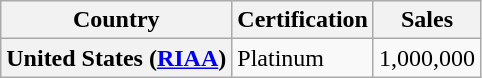<table class="wikitable plainrowheaders">
<tr>
<th scope="col">Country</th>
<th scope="col">Certification</th>
<th scope="col">Sales</th>
</tr>
<tr>
<th scope="row">United States (<a href='#'>RIAA</a>)</th>
<td>Platinum</td>
<td>1,000,000</td>
</tr>
</table>
